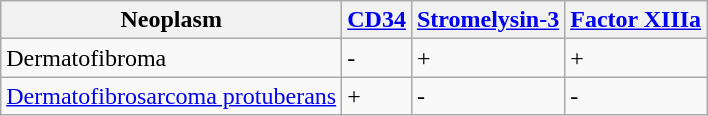<table class="wikitable" border="1">
<tr>
<th>Neoplasm</th>
<th><a href='#'>CD34</a></th>
<th><a href='#'>Stromelysin-3</a></th>
<th><a href='#'>Factor XIIIa</a></th>
</tr>
<tr>
<td>Dermatofibroma</td>
<td>-</td>
<td>+</td>
<td>+</td>
</tr>
<tr>
<td><a href='#'>Dermatofibrosarcoma protuberans</a></td>
<td>+</td>
<td>-</td>
<td>-</td>
</tr>
</table>
